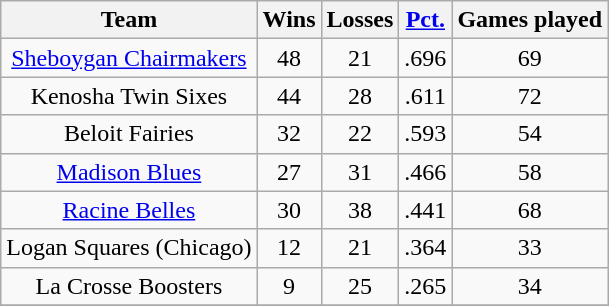<table class="sortable wikitable" style="text-align:center">
<tr>
<th>Team</th>
<th>Wins</th>
<th>Losses</th>
<th><a href='#'>Pct.</a></th>
<th>Games played</th>
</tr>
<tr>
<td><a href='#'>Sheboygan Chairmakers</a></td>
<td>48</td>
<td>21</td>
<td>.696</td>
<td>69</td>
</tr>
<tr>
<td>Kenosha Twin Sixes</td>
<td>44</td>
<td>28</td>
<td>.611</td>
<td>72</td>
</tr>
<tr>
<td>Beloit Fairies</td>
<td>32</td>
<td>22</td>
<td>.593</td>
<td>54</td>
</tr>
<tr>
<td><a href='#'>Madison Blues</a></td>
<td>27</td>
<td>31</td>
<td>.466</td>
<td>58</td>
</tr>
<tr>
<td><a href='#'>Racine Belles</a></td>
<td>30</td>
<td>38</td>
<td>.441</td>
<td>68</td>
</tr>
<tr>
<td>Logan Squares (Chicago)</td>
<td>12</td>
<td>21</td>
<td>.364</td>
<td>33</td>
</tr>
<tr>
<td>La Crosse Boosters</td>
<td>9</td>
<td>25</td>
<td>.265</td>
<td>34</td>
</tr>
<tr>
</tr>
</table>
